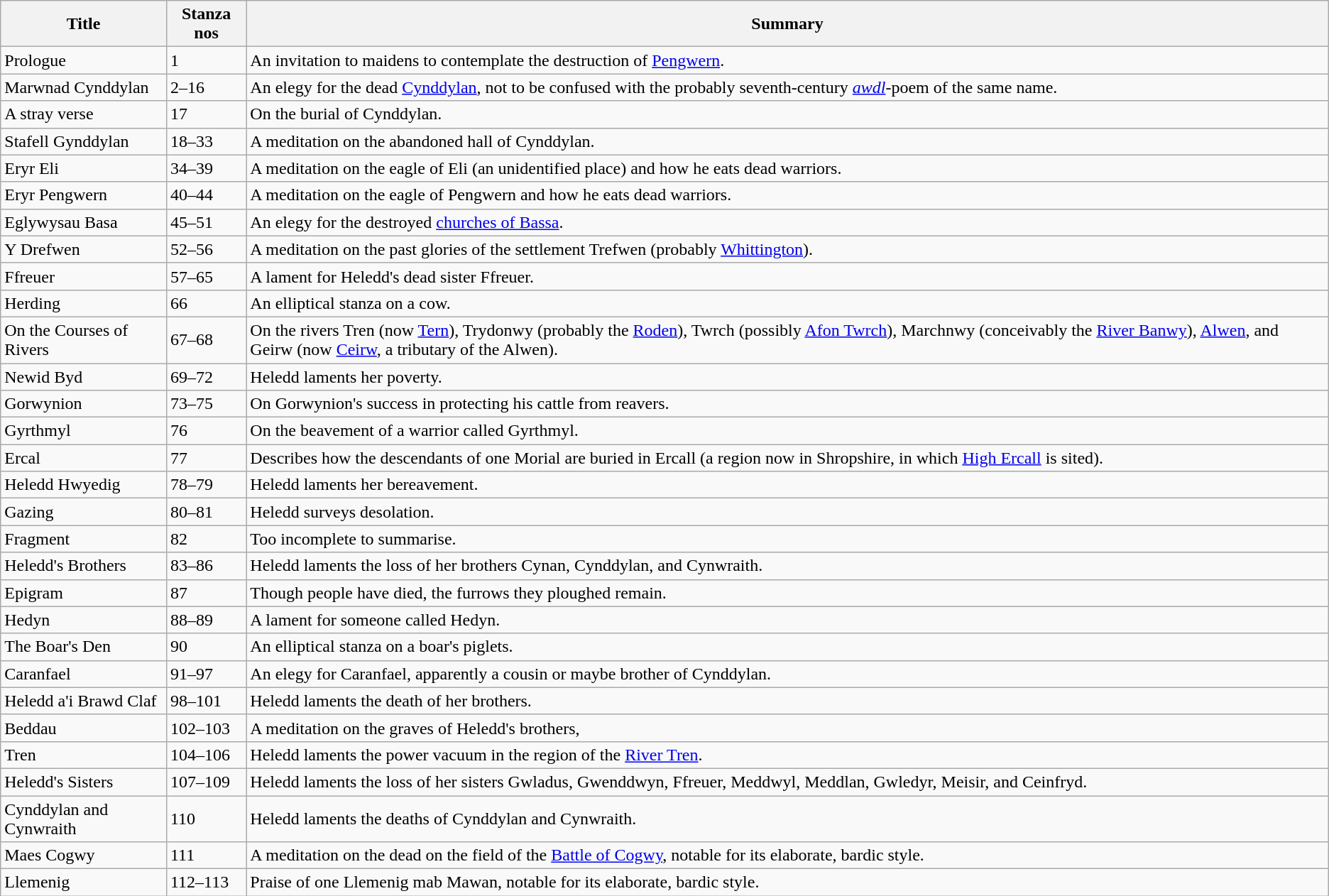<table class="wikitable mw-collapsible">
<tr>
<th>Title</th>
<th>Stanza nos</th>
<th>Summary</th>
</tr>
<tr>
<td>Prologue</td>
<td>1</td>
<td>An invitation to maidens to contemplate the destruction of <a href='#'>Pengwern</a>.</td>
</tr>
<tr>
<td>Marwnad Cynddylan</td>
<td>2–16</td>
<td>An elegy for the dead <a href='#'>Cynddylan</a>, not to be confused with the probably seventh-century <em><a href='#'>awdl</a></em>-poem of the same name.</td>
</tr>
<tr>
<td>A stray verse</td>
<td>17</td>
<td>On the burial of Cynddylan.</td>
</tr>
<tr>
<td>Stafell Gynddylan</td>
<td>18–33</td>
<td>A meditation on the abandoned hall of Cynddylan.</td>
</tr>
<tr>
<td>Eryr Eli</td>
<td>34–39</td>
<td>A meditation on the eagle of Eli (an unidentified place) and how he eats dead warriors.</td>
</tr>
<tr>
<td>Eryr Pengwern</td>
<td>40–44</td>
<td>A meditation on the eagle of Pengwern and how he eats dead warriors.</td>
</tr>
<tr>
<td>Eglywysau Basa</td>
<td>45–51</td>
<td>An elegy for the destroyed <a href='#'>churches of Bassa</a>.</td>
</tr>
<tr>
<td>Y Drefwen</td>
<td>52–56</td>
<td>A meditation on the past glories of the settlement Trefwen (probably <a href='#'>Whittington</a>).</td>
</tr>
<tr>
<td>Ffreuer</td>
<td>57–65</td>
<td>A lament for Heledd's dead sister Ffreuer.</td>
</tr>
<tr>
<td>Herding</td>
<td>66</td>
<td>An elliptical stanza on a cow.</td>
</tr>
<tr>
<td>On the Courses of Rivers</td>
<td>67–68</td>
<td>On the rivers Tren (now <a href='#'>Tern</a>), Trydonwy (probably the <a href='#'>Roden</a>), Twrch (possibly <a href='#'>Afon Twrch</a>), Marchnwy (conceivably the <a href='#'>River Banwy</a>), <a href='#'>Alwen</a>, and Geirw (now <a href='#'>Ceirw</a>, a tributary of the Alwen).</td>
</tr>
<tr>
<td>Newid Byd</td>
<td>69–72</td>
<td>Heledd laments her poverty.</td>
</tr>
<tr>
<td>Gorwynion</td>
<td>73–75</td>
<td>On Gorwynion's success in protecting his cattle from reavers.</td>
</tr>
<tr>
<td>Gyrthmyl</td>
<td>76</td>
<td>On the beavement of a warrior called Gyrthmyl.</td>
</tr>
<tr>
<td>Ercal</td>
<td>77</td>
<td>Describes how the descendants of one Morial are buried in Ercall (a region now in Shropshire, in which <a href='#'>High Ercall</a> is sited).</td>
</tr>
<tr>
<td>Heledd Hwyedig</td>
<td>78–79</td>
<td>Heledd laments her bereavement.</td>
</tr>
<tr>
<td>Gazing</td>
<td>80–81</td>
<td>Heledd surveys desolation.</td>
</tr>
<tr>
<td>Fragment</td>
<td>82</td>
<td>Too incomplete to summarise.</td>
</tr>
<tr>
<td>Heledd's Brothers</td>
<td>83–86</td>
<td>Heledd laments the loss of her brothers Cynan, Cynddylan, and Cynwraith.</td>
</tr>
<tr>
<td>Epigram</td>
<td>87</td>
<td>Though people have died, the furrows they ploughed remain.</td>
</tr>
<tr>
<td>Hedyn</td>
<td>88–89</td>
<td>A lament for someone called Hedyn.</td>
</tr>
<tr>
<td>The Boar's Den</td>
<td>90</td>
<td>An elliptical stanza on a boar's piglets.</td>
</tr>
<tr>
<td>Caranfael</td>
<td>91–97</td>
<td>An elegy for Caranfael, apparently a cousin or maybe brother of Cynddylan.</td>
</tr>
<tr>
<td>Heledd a'i Brawd Claf</td>
<td>98–101</td>
<td>Heledd laments the death of her brothers.</td>
</tr>
<tr>
<td>Beddau</td>
<td>102–103</td>
<td>A meditation on the graves of Heledd's brothers,</td>
</tr>
<tr>
<td>Tren</td>
<td>104–106</td>
<td>Heledd laments the power vacuum in the region of the <a href='#'>River Tren</a>.</td>
</tr>
<tr>
<td>Heledd's Sisters</td>
<td>107–109</td>
<td>Heledd laments the loss of her sisters Gwladus, Gwenddwyn, Ffreuer, Meddwyl, Meddlan, Gwledyr, Meisir, and Ceinfryd.</td>
</tr>
<tr>
<td>Cynddylan and Cynwraith</td>
<td>110</td>
<td>Heledd laments the deaths of Cynddylan and Cynwraith.</td>
</tr>
<tr>
<td>Maes Cogwy</td>
<td>111</td>
<td>A meditation on the dead on the field of the <a href='#'>Battle of Cogwy</a>, notable for its elaborate, bardic style.</td>
</tr>
<tr>
<td>Llemenig</td>
<td>112–113</td>
<td>Praise of one Llemenig mab Mawan, notable for its elaborate, bardic style.</td>
</tr>
</table>
